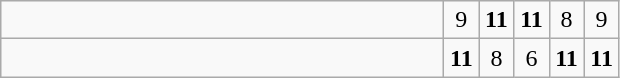<table class="wikitable">
<tr>
<td style="width:18em"></td>
<td align=center style="width:1em">9</td>
<td align=center style="width:1em"><strong>11</strong></td>
<td align=center style="width:1em"><strong>11</strong></td>
<td align=center style="width:1em">8</td>
<td align=center style="width:1em">9</td>
</tr>
<tr>
<td style="width:18em"></td>
<td align=center style="width:1em"><strong>11</strong></td>
<td align=center style="width:1em">8</td>
<td align=center style="width:1em">6</td>
<td align=center style="width:1em"><strong>11</strong></td>
<td align=center style="width:1em"><strong>11</strong></td>
</tr>
</table>
